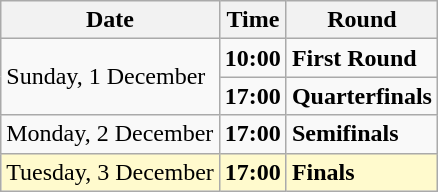<table class="wikitable">
<tr>
<th>Date</th>
<th>Time</th>
<th>Round</th>
</tr>
<tr>
<td rowspan="2">Sunday, 1 December</td>
<td><strong>10:00</strong></td>
<td><strong>First Round</strong></td>
</tr>
<tr>
<td><strong>17:00</strong></td>
<td><strong>Quarterfinals</strong></td>
</tr>
<tr>
<td>Monday, 2 December</td>
<td><strong>17:00</strong></td>
<td><strong>Semifinals</strong></td>
</tr>
<tr style="background:lemonchiffon;">
<td>Tuesday, 3 December</td>
<td><strong>17:00</strong></td>
<td><strong>Finals</strong></td>
</tr>
</table>
